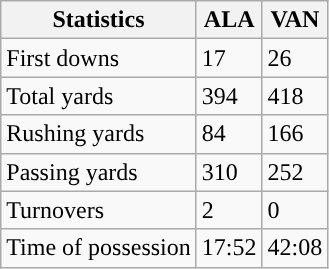<table class="wikitable" style="float: left;">
<tr>
<th>Statistics</th>
<th>ALA</th>
<th>VAN</th>
</tr>
<tr>
<td>First downs</td>
<td>17</td>
<td>26</td>
</tr>
<tr>
<td>Total yards</td>
<td>394</td>
<td>418</td>
</tr>
<tr>
<td>Rushing yards</td>
<td>84</td>
<td>166</td>
</tr>
<tr>
<td>Passing yards</td>
<td>310</td>
<td>252</td>
</tr>
<tr>
<td>Turnovers</td>
<td>2</td>
<td>0</td>
</tr>
<tr>
<td>Time of possession</td>
<td>17:52</td>
<td>42:08</td>
</tr>
</table>
